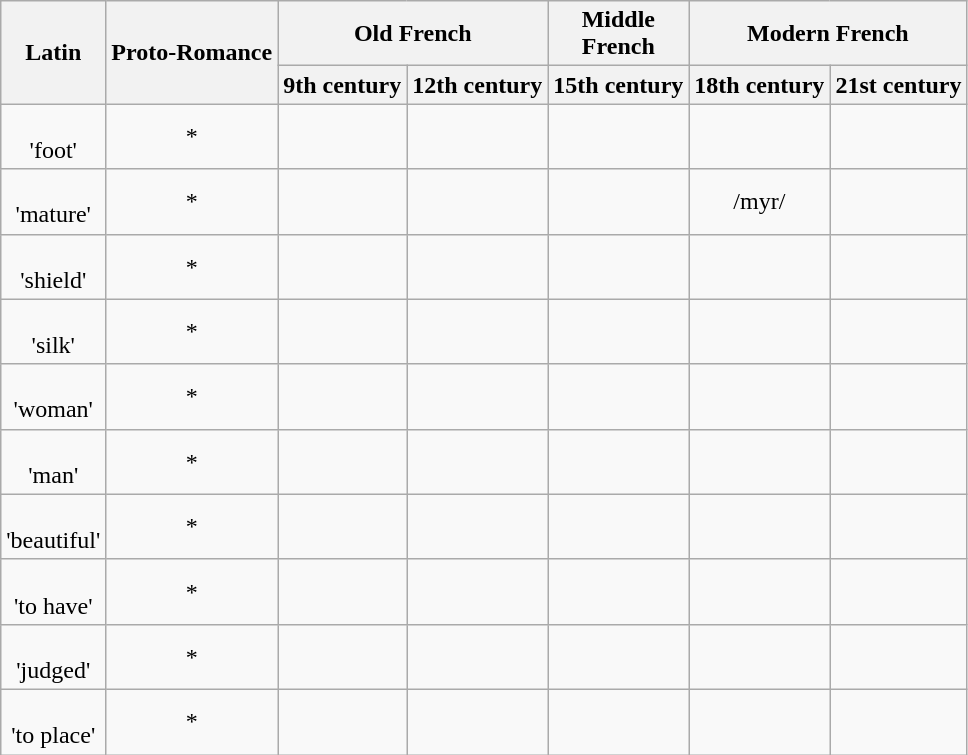<table class=wikitable style=text-align:center;>
<tr>
<th rowspan="2">Latin</th>
<th rowspan="2">Proto-Romance</th>
<th colspan="2">Old French</th>
<th>Middle<br>French</th>
<th colspan="2">Modern French</th>
</tr>
<tr>
<th>9th century</th>
<th>12th century</th>
<th>15th century</th>
<th>18th century</th>
<th>21st century</th>
</tr>
<tr>
<td><br>'foot'</td>
<td>*</td>
<td></td>
<td><br> </td>
<td></td>
<td></td>
<td><br> </td>
</tr>
<tr>
<td><br>'mature'</td>
<td>*</td>
<td></td>
<td><br> </td>
<td></td>
<td>/myr/</td>
<td><br> </td>
</tr>
<tr>
<td><br>'shield'</td>
<td>*</td>
<td></td>
<td><br> </td>
<td></td>
<td></td>
<td><br> </td>
</tr>
<tr>
<td><br>'silk'</td>
<td>*</td>
<td></td>
<td><br> </td>
<td></td>
<td></td>
<td><br> </td>
</tr>
<tr>
<td><br>'woman'</td>
<td>*</td>
<td></td>
<td><br> </td>
<td></td>
<td></td>
<td><br> </td>
</tr>
<tr>
<td><br>'man'</td>
<td>*</td>
<td></td>
<td><br> </td>
<td></td>
<td></td>
<td><br> </td>
</tr>
<tr>
<td><br>'beautiful'</td>
<td>*</td>
<td></td>
<td><br> </td>
<td></td>
<td></td>
<td><br> </td>
</tr>
<tr>
<td><br>'to have'</td>
<td>*</td>
<td></td>
<td><br> </td>
<td></td>
<td></td>
<td><br> </td>
</tr>
<tr>
<td><br>'judged'</td>
<td>*</td>
<td></td>
<td><br> </td>
<td></td>
<td></td>
<td><br> </td>
</tr>
<tr>
<td><br>'to place'</td>
<td>*</td>
<td></td>
<td><br> </td>
<td></td>
<td></td>
<td><br> </td>
</tr>
</table>
